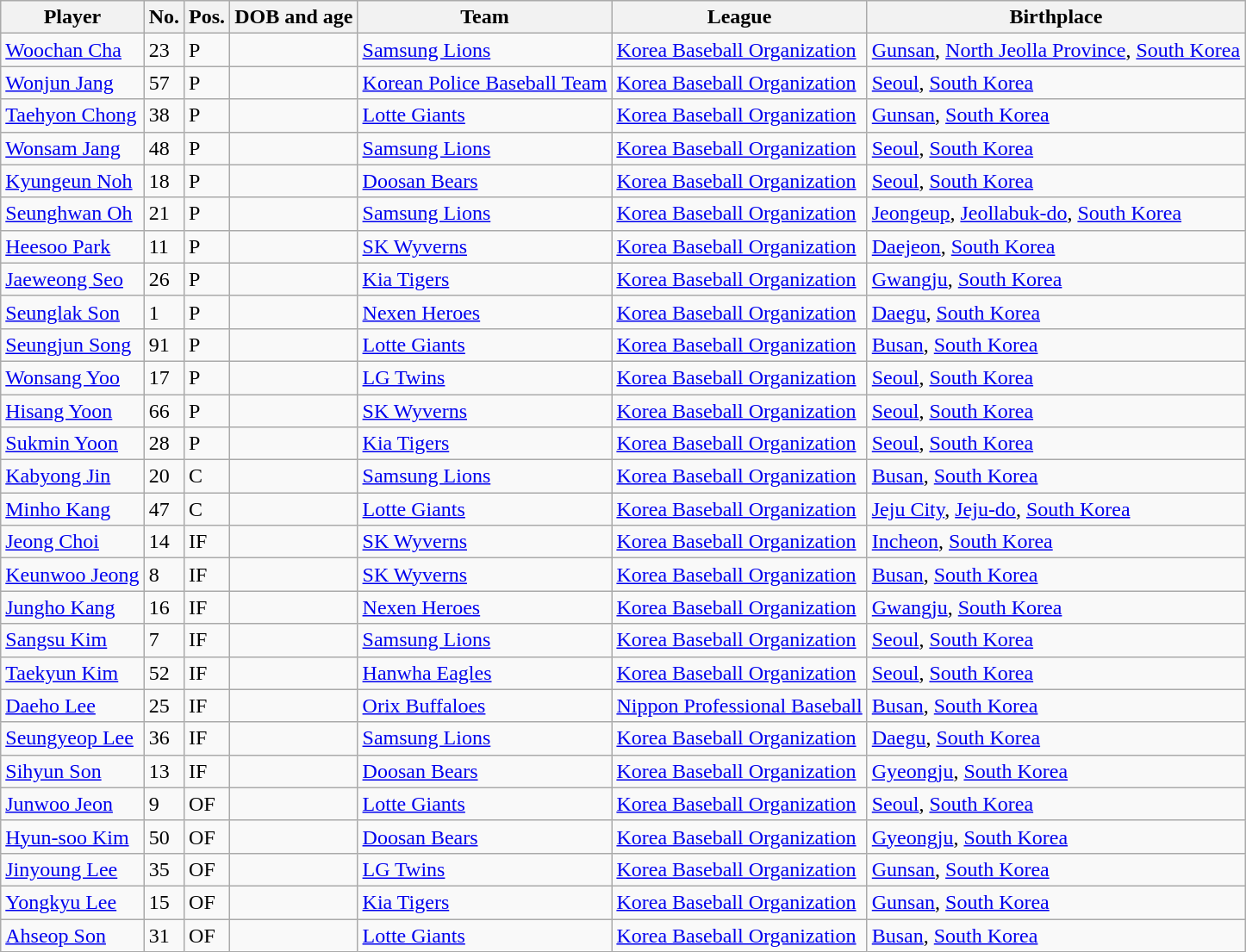<table class="wikitable sortable">
<tr>
<th>Player</th>
<th>No.</th>
<th>Pos.</th>
<th>DOB and age</th>
<th>Team</th>
<th>League</th>
<th>Birthplace</th>
</tr>
<tr>
<td><a href='#'>Woochan Cha</a></td>
<td>23</td>
<td>P</td>
<td></td>
<td> <a href='#'>Samsung Lions</a></td>
<td><a href='#'>Korea Baseball Organization</a></td>
<td><a href='#'>Gunsan</a>, <a href='#'>North Jeolla Province</a>, <a href='#'>South Korea</a></td>
</tr>
<tr>
<td><a href='#'>Wonjun Jang</a></td>
<td>57</td>
<td>P</td>
<td></td>
<td> <a href='#'>Korean Police Baseball Team</a></td>
<td><a href='#'>Korea Baseball Organization</a></td>
<td><a href='#'>Seoul</a>, <a href='#'>South Korea</a></td>
</tr>
<tr>
<td><a href='#'>Taehyon Chong</a></td>
<td>38</td>
<td>P</td>
<td></td>
<td> <a href='#'>Lotte Giants</a></td>
<td><a href='#'>Korea Baseball Organization</a></td>
<td><a href='#'>Gunsan</a>, <a href='#'>South Korea</a></td>
</tr>
<tr>
<td><a href='#'>Wonsam Jang</a></td>
<td>48</td>
<td>P</td>
<td></td>
<td> <a href='#'>Samsung Lions</a></td>
<td><a href='#'>Korea Baseball Organization</a></td>
<td><a href='#'>Seoul</a>, <a href='#'>South Korea</a></td>
</tr>
<tr>
<td><a href='#'>Kyungeun Noh</a></td>
<td>18</td>
<td>P</td>
<td></td>
<td> <a href='#'>Doosan Bears</a></td>
<td><a href='#'>Korea Baseball Organization</a></td>
<td><a href='#'>Seoul</a>, <a href='#'>South Korea</a></td>
</tr>
<tr>
<td><a href='#'>Seunghwan Oh</a></td>
<td>21</td>
<td>P</td>
<td></td>
<td> <a href='#'>Samsung Lions</a></td>
<td><a href='#'>Korea Baseball Organization</a></td>
<td><a href='#'>Jeongeup</a>, <a href='#'>Jeollabuk-do</a>, <a href='#'>South Korea</a></td>
</tr>
<tr>
<td><a href='#'>Heesoo Park</a></td>
<td>11</td>
<td>P</td>
<td></td>
<td> <a href='#'>SK Wyverns</a></td>
<td><a href='#'>Korea Baseball Organization</a></td>
<td><a href='#'>Daejeon</a>, <a href='#'>South Korea</a></td>
</tr>
<tr>
<td><a href='#'>Jaeweong Seo</a></td>
<td>26</td>
<td>P</td>
<td></td>
<td> <a href='#'>Kia Tigers</a></td>
<td><a href='#'>Korea Baseball Organization</a></td>
<td><a href='#'>Gwangju</a>, <a href='#'>South Korea</a></td>
</tr>
<tr>
<td><a href='#'>Seunglak Son</a></td>
<td>1</td>
<td>P</td>
<td></td>
<td> <a href='#'>Nexen Heroes</a></td>
<td><a href='#'>Korea Baseball Organization</a></td>
<td><a href='#'>Daegu</a>, <a href='#'>South Korea</a></td>
</tr>
<tr>
<td><a href='#'>Seungjun Song</a></td>
<td>91</td>
<td>P</td>
<td></td>
<td> <a href='#'>Lotte Giants</a></td>
<td><a href='#'>Korea Baseball Organization</a></td>
<td><a href='#'>Busan</a>, <a href='#'>South Korea</a></td>
</tr>
<tr>
<td><a href='#'>Wonsang Yoo</a></td>
<td>17</td>
<td>P</td>
<td></td>
<td> <a href='#'>LG Twins</a></td>
<td><a href='#'>Korea Baseball Organization</a></td>
<td><a href='#'>Seoul</a>, <a href='#'>South Korea</a></td>
</tr>
<tr>
<td><a href='#'>Hisang Yoon</a></td>
<td>66</td>
<td>P</td>
<td></td>
<td> <a href='#'>SK Wyverns</a></td>
<td><a href='#'>Korea Baseball Organization</a></td>
<td><a href='#'>Seoul</a>, <a href='#'>South Korea</a></td>
</tr>
<tr>
<td><a href='#'>Sukmin Yoon</a></td>
<td>28</td>
<td>P</td>
<td></td>
<td> <a href='#'>Kia Tigers</a></td>
<td><a href='#'>Korea Baseball Organization</a></td>
<td><a href='#'>Seoul</a>, <a href='#'>South Korea</a></td>
</tr>
<tr>
<td><a href='#'>Kabyong Jin</a></td>
<td>20</td>
<td>C</td>
<td></td>
<td> <a href='#'>Samsung Lions</a></td>
<td><a href='#'>Korea Baseball Organization</a></td>
<td><a href='#'>Busan</a>, <a href='#'>South Korea</a></td>
</tr>
<tr>
<td><a href='#'>Minho Kang</a></td>
<td>47</td>
<td>C</td>
<td></td>
<td> <a href='#'>Lotte Giants</a></td>
<td><a href='#'>Korea Baseball Organization</a></td>
<td><a href='#'>Jeju City</a>, <a href='#'>Jeju-do</a>, <a href='#'>South Korea</a></td>
</tr>
<tr>
<td><a href='#'>Jeong Choi</a></td>
<td>14</td>
<td>IF</td>
<td></td>
<td> <a href='#'>SK Wyverns</a></td>
<td><a href='#'>Korea Baseball Organization</a></td>
<td><a href='#'>Incheon</a>, <a href='#'>South Korea</a></td>
</tr>
<tr>
<td><a href='#'>Keunwoo Jeong</a></td>
<td>8</td>
<td>IF</td>
<td></td>
<td> <a href='#'>SK Wyverns</a></td>
<td><a href='#'>Korea Baseball Organization</a></td>
<td><a href='#'>Busan</a>, <a href='#'>South Korea</a></td>
</tr>
<tr>
<td><a href='#'>Jungho Kang</a></td>
<td>16</td>
<td>IF</td>
<td></td>
<td> <a href='#'>Nexen Heroes</a></td>
<td><a href='#'>Korea Baseball Organization</a></td>
<td><a href='#'>Gwangju</a>, <a href='#'>South Korea</a></td>
</tr>
<tr>
<td><a href='#'>Sangsu Kim</a></td>
<td>7</td>
<td>IF</td>
<td></td>
<td> <a href='#'>Samsung Lions</a></td>
<td><a href='#'>Korea Baseball Organization</a></td>
<td><a href='#'>Seoul</a>, <a href='#'>South Korea</a></td>
</tr>
<tr>
<td><a href='#'>Taekyun Kim</a></td>
<td>52</td>
<td>IF</td>
<td></td>
<td> <a href='#'>Hanwha Eagles</a></td>
<td><a href='#'>Korea Baseball Organization</a></td>
<td><a href='#'>Seoul</a>, <a href='#'>South Korea</a></td>
</tr>
<tr>
<td><a href='#'>Daeho Lee</a></td>
<td>25</td>
<td>IF</td>
<td></td>
<td> <a href='#'>Orix Buffaloes</a></td>
<td><a href='#'>Nippon Professional Baseball</a></td>
<td><a href='#'>Busan</a>, <a href='#'>South Korea</a></td>
</tr>
<tr>
<td><a href='#'>Seungyeop Lee</a></td>
<td>36</td>
<td>IF</td>
<td></td>
<td> <a href='#'>Samsung Lions</a></td>
<td><a href='#'>Korea Baseball Organization</a></td>
<td><a href='#'>Daegu</a>, <a href='#'>South Korea</a></td>
</tr>
<tr>
<td><a href='#'>Sihyun Son</a></td>
<td>13</td>
<td>IF</td>
<td></td>
<td> <a href='#'>Doosan Bears</a></td>
<td><a href='#'>Korea Baseball Organization</a></td>
<td><a href='#'>Gyeongju</a>, <a href='#'>South Korea</a></td>
</tr>
<tr>
<td><a href='#'>Junwoo Jeon</a></td>
<td>9</td>
<td>OF</td>
<td></td>
<td> <a href='#'>Lotte Giants</a></td>
<td><a href='#'>Korea Baseball Organization</a></td>
<td><a href='#'>Seoul</a>, <a href='#'>South Korea</a></td>
</tr>
<tr>
<td><a href='#'>Hyun-soo Kim</a></td>
<td>50</td>
<td>OF</td>
<td></td>
<td> <a href='#'>Doosan Bears</a></td>
<td><a href='#'>Korea Baseball Organization</a></td>
<td><a href='#'>Gyeongju</a>, <a href='#'>South Korea</a></td>
</tr>
<tr>
<td><a href='#'>Jinyoung Lee</a></td>
<td>35</td>
<td>OF</td>
<td></td>
<td> <a href='#'>LG Twins</a></td>
<td><a href='#'>Korea Baseball Organization</a></td>
<td><a href='#'>Gunsan</a>, <a href='#'>South Korea</a></td>
</tr>
<tr>
<td><a href='#'>Yongkyu Lee</a></td>
<td>15</td>
<td>OF</td>
<td></td>
<td> <a href='#'>Kia Tigers</a></td>
<td><a href='#'>Korea Baseball Organization</a></td>
<td><a href='#'>Gunsan</a>, <a href='#'>South Korea</a></td>
</tr>
<tr>
<td><a href='#'>Ahseop Son</a></td>
<td>31</td>
<td>OF</td>
<td></td>
<td> <a href='#'>Lotte Giants</a></td>
<td><a href='#'>Korea Baseball Organization</a></td>
<td><a href='#'>Busan</a>, <a href='#'>South Korea</a></td>
</tr>
</table>
